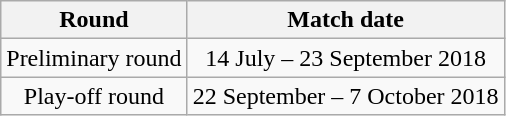<table class="wikitable" style="text-align:center">
<tr>
<th>Round</th>
<th>Match date</th>
</tr>
<tr>
<td>Preliminary round</td>
<td>14 July – 23 September 2018</td>
</tr>
<tr>
<td>Play-off round</td>
<td>22 September – 7 October 2018</td>
</tr>
</table>
